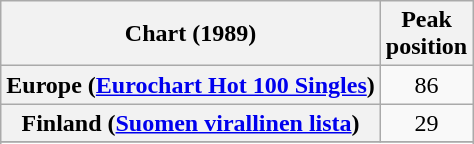<table class="wikitable sortable plainrowheaders" style="text-align:center">
<tr>
<th scope="col">Chart (1989)</th>
<th scope="col">Peak<br>position</th>
</tr>
<tr>
<th scope="row">Europe (<a href='#'>Eurochart Hot 100 Singles</a>)</th>
<td>86</td>
</tr>
<tr>
<th scope="row">Finland (<a href='#'>Suomen virallinen lista</a>)</th>
<td>29</td>
</tr>
<tr>
</tr>
<tr>
</tr>
</table>
